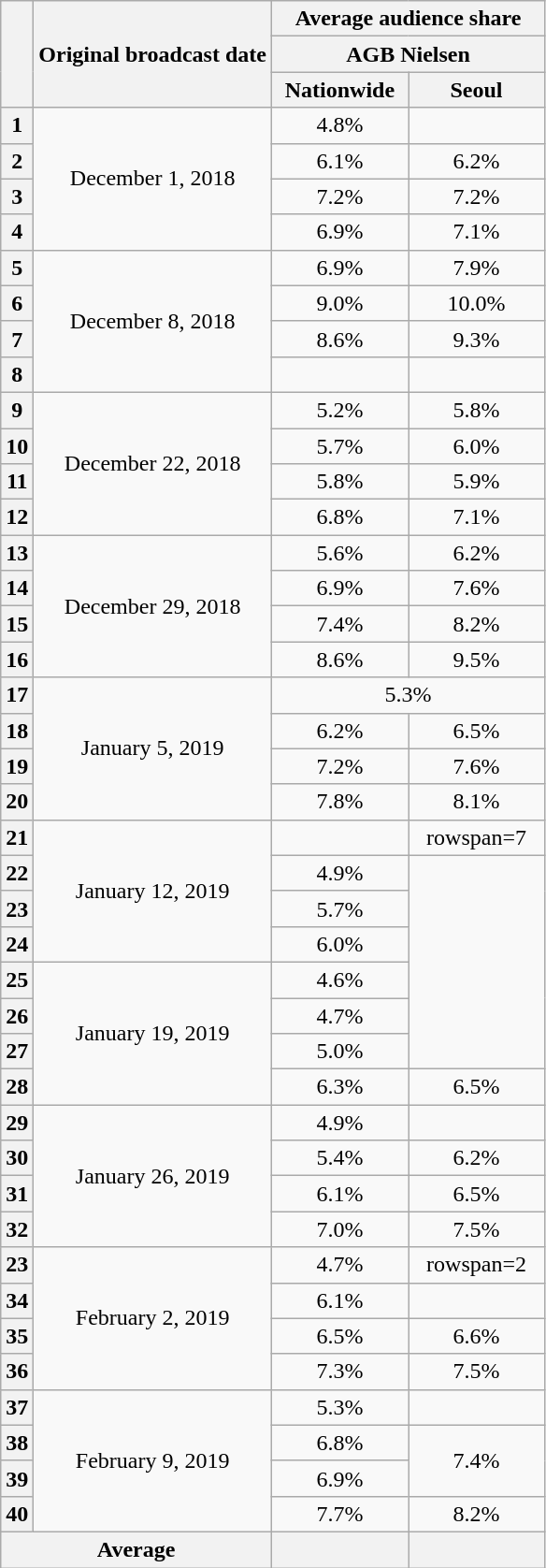<table class="wikitable" style="text-align:center">
<tr>
<th rowspan="3"></th>
<th rowspan="3">Original broadcast date</th>
<th colspan="5">Average audience share</th>
</tr>
<tr>
<th colspan="2">AGB Nielsen</th>
</tr>
<tr>
<th width="90">Nationwide</th>
<th width="90">Seoul</th>
</tr>
<tr>
<th>1</th>
<td rowspan="4">December 1, 2018</td>
<td>4.8% </td>
<td> </td>
</tr>
<tr>
<th>2</th>
<td>6.1% </td>
<td>6.2% </td>
</tr>
<tr>
<th>3</th>
<td>7.2% </td>
<td>7.2% </td>
</tr>
<tr>
<th>4</th>
<td>6.9% </td>
<td>7.1% </td>
</tr>
<tr>
<th>5</th>
<td rowspan="4">December 8, 2018</td>
<td>6.9% </td>
<td>7.9% </td>
</tr>
<tr>
<th>6</th>
<td>9.0% </td>
<td>10.0% </td>
</tr>
<tr>
<th>7</th>
<td>8.6% </td>
<td>9.3% </td>
</tr>
<tr>
<th>8</th>
<td> </td>
<td> </td>
</tr>
<tr>
<th>9</th>
<td rowspan="4">December 22, 2018</td>
<td>5.2% </td>
<td>5.8% </td>
</tr>
<tr>
<th>10</th>
<td>5.7% </td>
<td>6.0% </td>
</tr>
<tr>
<th>11</th>
<td>5.8% </td>
<td>5.9% </td>
</tr>
<tr>
<th>12</th>
<td>6.8% </td>
<td>7.1% </td>
</tr>
<tr>
<th>13</th>
<td rowspan="4">December 29, 2018</td>
<td>5.6% </td>
<td>6.2% </td>
</tr>
<tr>
<th>14</th>
<td>6.9% </td>
<td>7.6% </td>
</tr>
<tr>
<th>15</th>
<td>7.4% </td>
<td>8.2% </td>
</tr>
<tr>
<th>16</th>
<td>8.6% </td>
<td>9.5% </td>
</tr>
<tr>
<th>17</th>
<td rowspan="4">January 5, 2019</td>
<td colspan="2">5.3% </td>
</tr>
<tr>
<th>18</th>
<td>6.2% </td>
<td>6.5% </td>
</tr>
<tr>
<th>19</th>
<td>7.2% </td>
<td>7.6% </td>
</tr>
<tr>
<th>20</th>
<td>7.8% </td>
<td>8.1% </td>
</tr>
<tr>
<th>21</th>
<td rowspan="4">January 12, 2019</td>
<td> </td>
<td>rowspan=7 </td>
</tr>
<tr>
<th>22</th>
<td>4.9% </td>
</tr>
<tr>
<th>23</th>
<td>5.7% </td>
</tr>
<tr>
<th>24</th>
<td>6.0% </td>
</tr>
<tr>
<th>25</th>
<td rowspan="4">January 19, 2019</td>
<td>4.6% </td>
</tr>
<tr>
<th>26</th>
<td>4.7% </td>
</tr>
<tr>
<th>27</th>
<td>5.0% </td>
</tr>
<tr>
<th>28</th>
<td>6.3% </td>
<td>6.5% </td>
</tr>
<tr>
<th>29</th>
<td rowspan="4">January 26, 2019</td>
<td>4.9% </td>
<td></td>
</tr>
<tr>
<th>30</th>
<td>5.4% </td>
<td>6.2% </td>
</tr>
<tr>
<th>31</th>
<td>6.1% </td>
<td>6.5% </td>
</tr>
<tr>
<th>32</th>
<td>7.0% </td>
<td>7.5% </td>
</tr>
<tr>
<th>23</th>
<td rowspan="4">February 2, 2019</td>
<td>4.7% </td>
<td>rowspan=2 </td>
</tr>
<tr>
<th>34</th>
<td>6.1% </td>
</tr>
<tr>
<th>35</th>
<td>6.5% </td>
<td>6.6% </td>
</tr>
<tr>
<th>36</th>
<td>7.3% </td>
<td>7.5% </td>
</tr>
<tr>
<th>37</th>
<td rowspan="4">February 9, 2019</td>
<td>5.3% </td>
<td></td>
</tr>
<tr>
<th>38</th>
<td>6.8% </td>
<td rowspan="2">7.4% </td>
</tr>
<tr>
<th>39</th>
<td>6.9% </td>
</tr>
<tr>
<th>40</th>
<td>7.7% </td>
<td>8.2% </td>
</tr>
<tr>
<th colspan="2">Average</th>
<th></th>
<th></th>
</tr>
</table>
